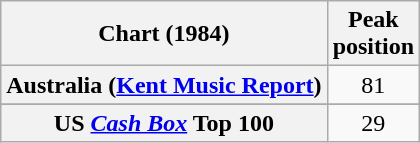<table class="wikitable sortable plainrowheaders">
<tr>
<th>Chart (1984)</th>
<th>Peak<br>position</th>
</tr>
<tr>
<th scope="row">Australia (<a href='#'>Kent Music Report</a>)</th>
<td align="center">81</td>
</tr>
<tr>
</tr>
<tr>
</tr>
<tr>
<th scope="row">US <em><a href='#'>Cash Box</a></em> Top 100</th>
<td align="center">29</td>
</tr>
</table>
